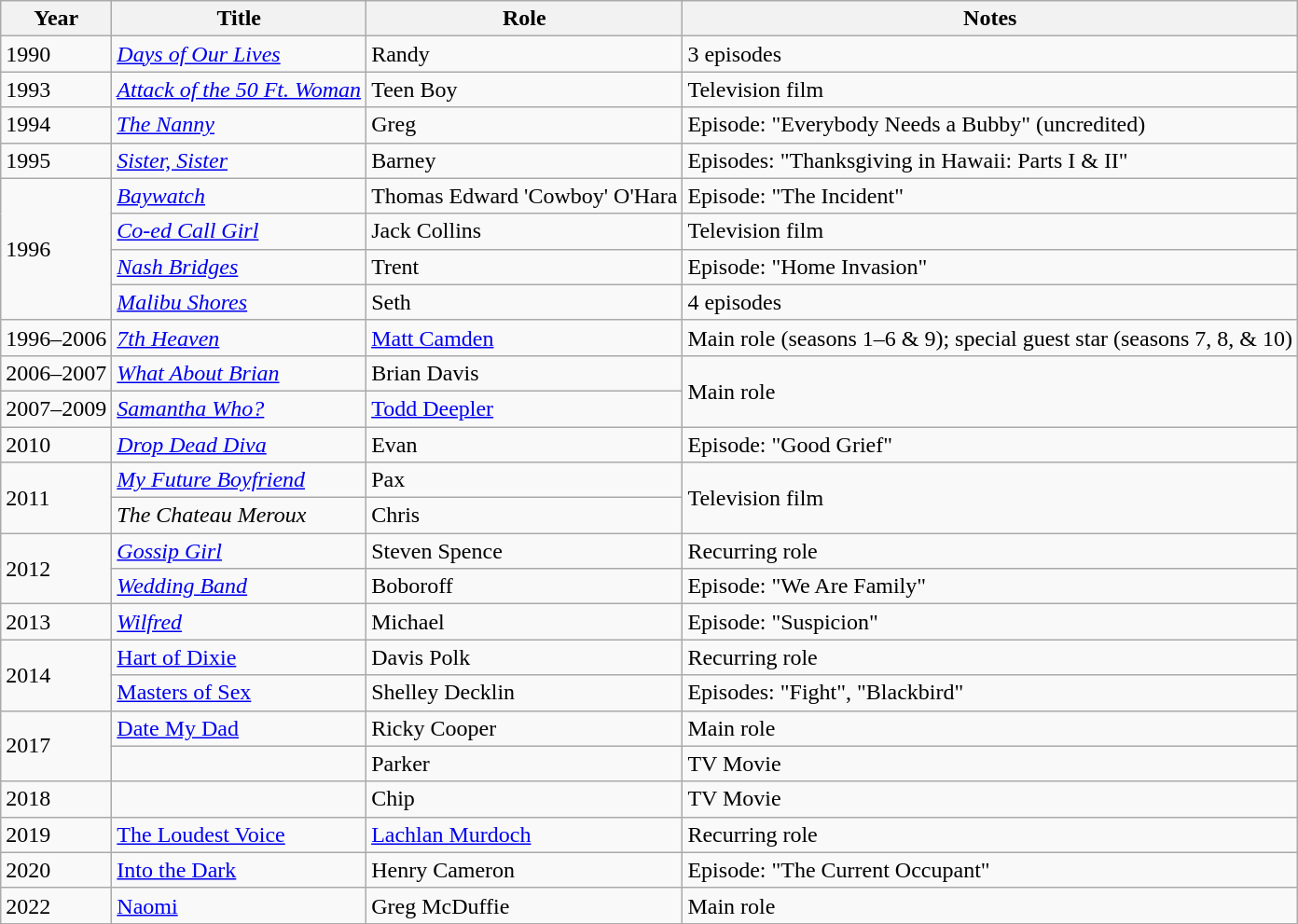<table class="wikitable sortable plainrowheaders">
<tr>
<th>Year</th>
<th>Title</th>
<th>Role</th>
<th class="unsortable">Notes</th>
</tr>
<tr>
<td>1990</td>
<td><em><a href='#'>Days of Our Lives</a></em></td>
<td>Randy</td>
<td>3 episodes</td>
</tr>
<tr>
<td>1993</td>
<td><em><a href='#'>Attack of the 50 Ft. Woman</a></em></td>
<td>Teen Boy</td>
<td>Television film</td>
</tr>
<tr>
<td>1994</td>
<td><em><a href='#'>The Nanny</a></em></td>
<td>Greg</td>
<td>Episode: "Everybody Needs a Bubby" (uncredited)</td>
</tr>
<tr>
<td>1995</td>
<td><em><a href='#'>Sister, Sister</a></em></td>
<td>Barney</td>
<td>Episodes: "Thanksgiving in Hawaii: Parts I & II"</td>
</tr>
<tr>
<td rowspan=4>1996</td>
<td><em><a href='#'>Baywatch</a></em></td>
<td>Thomas Edward 'Cowboy' O'Hara</td>
<td>Episode: "The Incident"</td>
</tr>
<tr>
<td><em><a href='#'>Co-ed Call Girl</a></em></td>
<td>Jack Collins</td>
<td>Television film</td>
</tr>
<tr>
<td><em><a href='#'>Nash Bridges</a></em></td>
<td>Trent</td>
<td>Episode: "Home Invasion"</td>
</tr>
<tr>
<td><em><a href='#'>Malibu Shores</a></em></td>
<td>Seth</td>
<td>4 episodes</td>
</tr>
<tr>
<td>1996–2006</td>
<td><em><a href='#'>7th Heaven</a></em></td>
<td><a href='#'>Matt Camden</a></td>
<td>Main role (seasons 1–6 & 9); special guest star (seasons 7, 8, & 10)</td>
</tr>
<tr>
<td>2006–2007</td>
<td><em><a href='#'>What About Brian</a></em></td>
<td>Brian Davis</td>
<td rowspan=2>Main role</td>
</tr>
<tr>
<td>2007–2009</td>
<td><em><a href='#'>Samantha Who?</a></em></td>
<td><a href='#'>Todd Deepler</a></td>
</tr>
<tr>
<td>2010</td>
<td><em><a href='#'>Drop Dead Diva</a></em></td>
<td>Evan</td>
<td>Episode: "Good Grief"</td>
</tr>
<tr>
<td rowspan=2>2011</td>
<td><em><a href='#'>My Future Boyfriend</a></em></td>
<td>Pax</td>
<td rowspan=2>Television film</td>
</tr>
<tr>
<td><em>The Chateau Meroux</em></td>
<td>Chris</td>
</tr>
<tr>
<td rowspan=2>2012</td>
<td><em><a href='#'>Gossip Girl</a></em></td>
<td>Steven Spence</td>
<td>Recurring role</td>
</tr>
<tr>
<td><em><a href='#'>Wedding Band</a></em></td>
<td>Boboroff</td>
<td>Episode: "We Are Family"</td>
</tr>
<tr>
<td>2013</td>
<td><em><a href='#'>Wilfred</a></td>
<td>Michael</td>
<td>Episode: "Suspicion"</td>
</tr>
<tr>
<td rowspan=2>2014</td>
<td></em><a href='#'>Hart of Dixie</a><em></td>
<td>Davis Polk</td>
<td>Recurring role</td>
</tr>
<tr>
<td></em><a href='#'>Masters of Sex</a><em></td>
<td>Shelley Decklin</td>
<td>Episodes: "Fight", "Blackbird"</td>
</tr>
<tr>
<td rowspan=2>2017</td>
<td></em><a href='#'>Date My Dad</a><em></td>
<td>Ricky Cooper</td>
<td>Main role</td>
</tr>
<tr>
<td></em><em></td>
<td>Parker</td>
<td>TV Movie</td>
</tr>
<tr>
<td>2018</td>
<td></em><em></td>
<td>Chip</td>
<td>TV Movie</td>
</tr>
<tr>
<td>2019</td>
<td></em><a href='#'>The Loudest Voice</a><em></td>
<td><a href='#'>Lachlan Murdoch</a></td>
<td>Recurring role</td>
</tr>
<tr>
<td>2020</td>
<td></em><a href='#'>Into the Dark</a><em></td>
<td>Henry Cameron</td>
<td>Episode: "The Current Occupant"</td>
</tr>
<tr>
<td>2022</td>
<td></em><a href='#'>Naomi</a><em></td>
<td>Greg McDuffie</td>
<td>Main role</td>
</tr>
</table>
